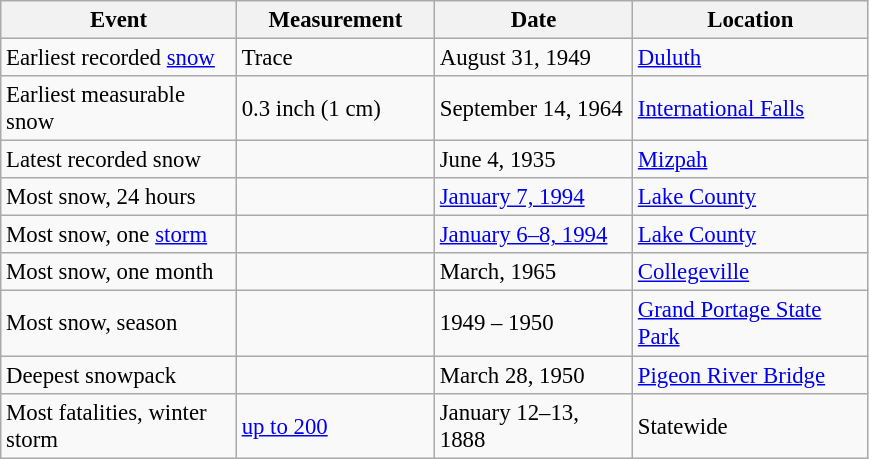<table class="wikitable" style="font-size: 95%;" |>
<tr>
<th width="150">Event</th>
<th width="125">Measurement</th>
<th width="125">Date</th>
<th width="150">Location</th>
</tr>
<tr>
<td>Earliest recorded <a href='#'>snow</a></td>
<td>Trace</td>
<td>August 31, 1949</td>
<td><a href='#'>Duluth</a></td>
</tr>
<tr>
<td>Earliest measurable snow</td>
<td>0.3 inch (1 cm)</td>
<td>September 14, 1964</td>
<td><a href='#'>International Falls</a></td>
</tr>
<tr>
<td>Latest recorded snow</td>
<td></td>
<td>June 4, 1935</td>
<td><a href='#'>Mizpah</a></td>
</tr>
<tr>
<td>Most snow, 24 hours</td>
<td></td>
<td><a href='#'>January 7, 1994</a></td>
<td><a href='#'>Lake County</a></td>
</tr>
<tr>
<td>Most snow, one <a href='#'>storm</a></td>
<td></td>
<td><a href='#'>January 6–8, 1994</a></td>
<td><a href='#'>Lake County</a></td>
</tr>
<tr>
<td>Most snow, one month</td>
<td></td>
<td>March, 1965</td>
<td><a href='#'>Collegeville</a></td>
</tr>
<tr>
<td>Most snow, season</td>
<td></td>
<td>1949 – 1950</td>
<td><a href='#'>Grand Portage State Park</a></td>
</tr>
<tr>
<td>Deepest snowpack</td>
<td></td>
<td>March 28, 1950</td>
<td><a href='#'>Pigeon River Bridge</a></td>
</tr>
<tr>
<td>Most fatalities, winter storm</td>
<td><a href='#'>up to 200</a></td>
<td>January 12–13, 1888</td>
<td>Statewide</td>
</tr>
</table>
